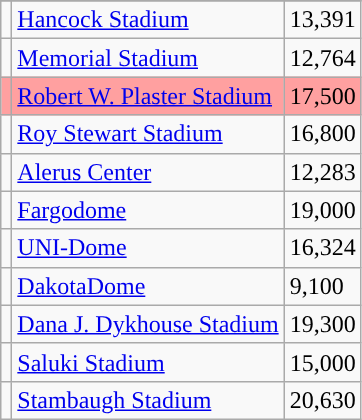<table class="wikitable sortable">
<tr>
</tr>
<tr>
<td style="text-align:center; "><a href='#'></a></td>
<td><a href='#'>Hancock Stadium</a></td>
<td>13,391</td>
</tr>
<tr>
<td style="text-align:center; "><a href='#'></a></td>
<td><a href='#'>Memorial Stadium</a></td>
<td>12,764</td>
</tr>
<tr bgcolor=#ffa0a0>
<td style="text-align:center; "><a href='#'></a></td>
<td><a href='#'>Robert W. Plaster Stadium</a></td>
<td>17,500</td>
</tr>
<tr>
<td style="text-align:center; "><a href='#'></a></td>
<td><a href='#'>Roy Stewart Stadium</a></td>
<td>16,800</td>
</tr>
<tr>
<td style="text-align:center; "><a href='#'></a></td>
<td><a href='#'>Alerus Center</a></td>
<td>12,283</td>
</tr>
<tr>
<td style="text-align:center; "><a href='#'></a></td>
<td><a href='#'>Fargodome</a></td>
<td>19,000</td>
</tr>
<tr>
<td style="text-align:center; "><a href='#'></a></td>
<td><a href='#'>UNI-Dome</a></td>
<td>16,324</td>
</tr>
<tr>
<td style="text-align:center; "><a href='#'></a></td>
<td><a href='#'>DakotaDome</a></td>
<td>9,100</td>
</tr>
<tr>
<td style="text-align:center; "><a href='#'></a></td>
<td><a href='#'>Dana J. Dykhouse Stadium</a></td>
<td>19,300</td>
</tr>
<tr>
<td style="text-align:center; "><a href='#'></a></td>
<td><a href='#'>Saluki Stadium</a></td>
<td>15,000</td>
</tr>
<tr>
<td style="text-align:center; "><a href='#'></a></td>
<td><a href='#'>Stambaugh Stadium</a></td>
<td>20,630</td>
</tr>
</table>
